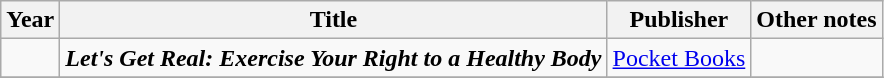<table class="wikitable">
<tr>
<th>Year</th>
<th>Title</th>
<th>Publisher</th>
<th>Other notes</th>
</tr>
<tr>
<td></td>
<td><strong><em>Let's Get Real: Exercise Your Right to a Healthy Body</em></strong></td>
<td><a href='#'>Pocket Books</a></td>
<td></td>
</tr>
<tr>
</tr>
</table>
